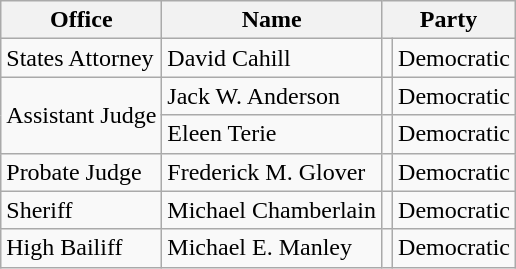<table class="wikitable sortable">
<tr>
<th>Office</th>
<th>Name</th>
<th colspan="2">Party</th>
</tr>
<tr>
<td>States Attorney</td>
<td>David Cahill</td>
<td></td>
<td>Democratic</td>
</tr>
<tr>
<td rowspan=2>Assistant Judge</td>
<td>Jack W. Anderson</td>
<td></td>
<td>Democratic</td>
</tr>
<tr>
<td>Eleen Terie</td>
<td></td>
<td>Democratic</td>
</tr>
<tr>
<td>Probate Judge</td>
<td>Frederick M. Glover</td>
<td></td>
<td>Democratic</td>
</tr>
<tr>
<td>Sheriff</td>
<td>Michael Chamberlain</td>
<td></td>
<td>Democratic</td>
</tr>
<tr>
<td>High Bailiff</td>
<td>Michael E. Manley</td>
<td></td>
<td>Democratic</td>
</tr>
</table>
